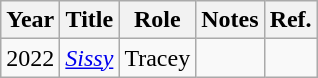<table class="wikitable">
<tr>
<th>Year</th>
<th>Title</th>
<th>Role</th>
<th>Notes</th>
<th>Ref.</th>
</tr>
<tr>
<td>2022</td>
<td><em><a href='#'>Sissy</a></em></td>
<td>Tracey</td>
<td></td>
<td></td>
</tr>
</table>
